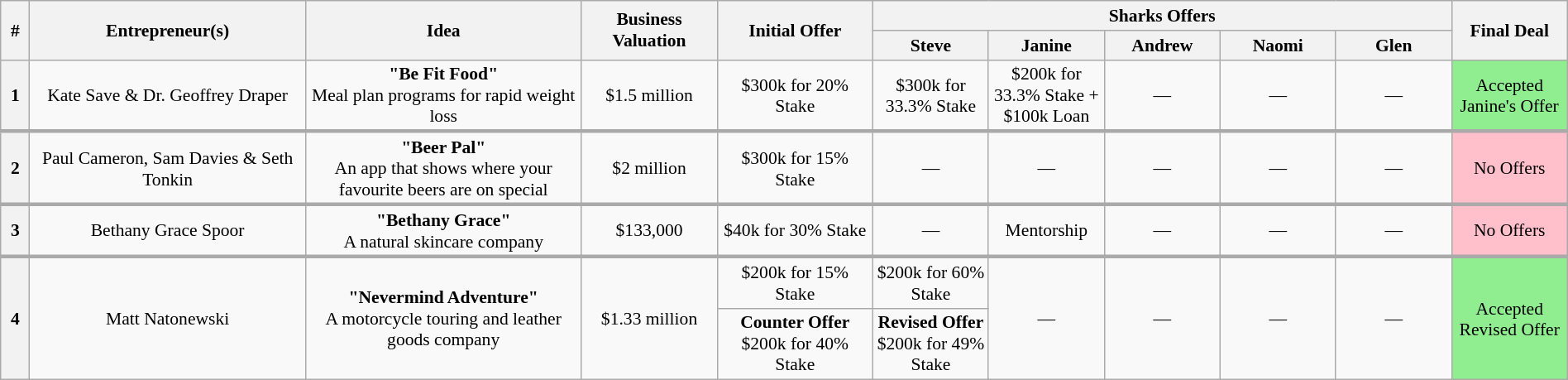<table class="wikitable plainrowheaders" style="font-size:90%; text-align:center; width: 100%; margin-left: auto; margin-right: auto;">
<tr>
<th scope="col" bgcolor="lightgrey" rowspan="2" width="15" align="center">#</th>
<th scope="col" bgcolor="lightgrey" rowspan="2" width="200" align="center">Entrepreneur(s)</th>
<th scope="col" bgcolor="lightgrey" rowspan="2" width="200" align="center">Idea</th>
<th scope="col" bgcolor="lightgrey" rowspan="2" width="95" align="center">Business Valuation</th>
<th scope="col" bgcolor="lightgrey" rowspan="2" width="110" align="center">Initial Offer</th>
<th scope="col" bgcolor="lightgrey" colspan="5">Sharks Offers</th>
<th scope="col" bgcolor="lightgrey" rowspan="2" width="80" align="center">Final Deal</th>
</tr>
<tr>
<th width="80" align="center"><strong>Steve</strong></th>
<th width="80" align="center"><strong>Janine</strong></th>
<th width="80" align="center"><strong>Andrew</strong></th>
<th width="80" align="center"><strong>Naomi</strong></th>
<th width="80" align="center"><strong>Glen</strong></th>
</tr>
<tr>
<th>1</th>
<td>Kate Save & Dr. Geoffrey Draper</td>
<td><strong>"Be Fit Food"</strong><br> Meal plan programs for rapid weight loss</td>
<td>$1.5 million</td>
<td>$300k for 20% Stake</td>
<td>$300k for 33.3% Stake</td>
<td>$200k for 33.3% Stake + $100k Loan</td>
<td>—</td>
<td>—</td>
<td>—</td>
<td bgcolor="lightgreen">Accepted Janine's Offer</td>
</tr>
<tr>
</tr>
<tr style="border-top:3px solid #aaa;">
<th>2</th>
<td>Paul Cameron, Sam Davies & Seth Tonkin</td>
<td><strong>"Beer Pal"</strong><br> An app that shows where your favourite beers are on special</td>
<td>$2 million</td>
<td>$300k for 15% Stake</td>
<td>—</td>
<td>—</td>
<td>—</td>
<td>—</td>
<td>—</td>
<td bgcolor="pink">No Offers</td>
</tr>
<tr>
</tr>
<tr style="border-top:3px solid #aaa;">
<th>3</th>
<td>Bethany Grace Spoor</td>
<td><strong>"Bethany Grace"</strong><br> A natural skincare company</td>
<td>$133,000</td>
<td>$40k for 30% Stake</td>
<td>—</td>
<td>Mentorship</td>
<td>—</td>
<td>—</td>
<td>—</td>
<td bgcolor="pink">No Offers</td>
</tr>
<tr>
</tr>
<tr style="border-top:3px solid #aaa;">
<th rowspan="2">4</th>
<td rowspan="2">Matt Natonewski</td>
<td rowspan="2"><strong>"Nevermind Adventure"</strong><br> A motorcycle touring and leather goods company</td>
<td rowspan="2">$1.33 million</td>
<td>$200k for 15% Stake</td>
<td>$200k for 60% Stake</td>
<td rowspan="2">—</td>
<td rowspan="2">—</td>
<td rowspan="2">—</td>
<td rowspan="2">—</td>
<td rowspan="2" bgcolor="lightgreen">Accepted Revised Offer</td>
</tr>
<tr>
<td><strong>Counter Offer</strong><br> $200k for 40% Stake</td>
<td><strong>Revised Offer</strong><br> $200k for 49% Stake</td>
</tr>
</table>
